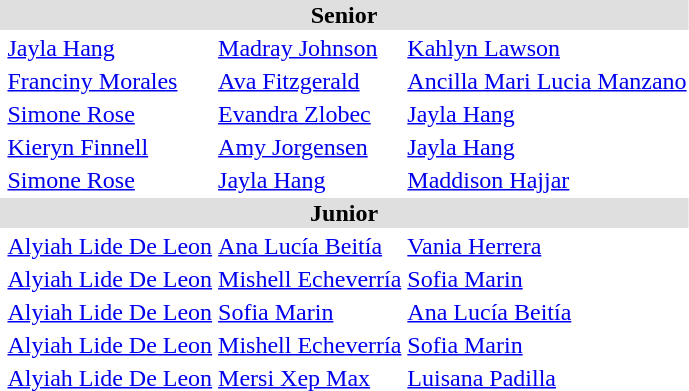<table>
<tr bgcolor="DFDFDF">
</tr>
<tr>
<th scope=row style="text-align:left"></th>
<td valign=top><br></td>
<td valign=top><br></td>
<td valign=top><br></td>
</tr>
<tr bgcolor="DFDFDF">
<td colspan="5" align="center"><strong>Senior</strong></td>
</tr>
<tr>
<th scope=row style="text-align:left"></th>
<td> <a href='#'>Jayla Hang</a></td>
<td> <a href='#'>Madray Johnson</a></td>
<td> <a href='#'>Kahlyn Lawson</a></td>
</tr>
<tr>
<th scope=row style="text-align:left"></th>
<td> <a href='#'>Franciny Morales</a></td>
<td> <a href='#'>Ava Fitzgerald</a></td>
<td> <a href='#'>Ancilla Mari Lucia Manzano</a></td>
</tr>
<tr>
<th scope=row style="text-align:left"></th>
<td> <a href='#'>Simone Rose</a></td>
<td> <a href='#'>Evandra Zlobec</a></td>
<td> <a href='#'>Jayla Hang</a></td>
</tr>
<tr>
<th scope=row style="text-align:left"></th>
<td> <a href='#'>Kieryn Finnell</a></td>
<td> <a href='#'>Amy Jorgensen</a></td>
<td> <a href='#'>Jayla Hang</a></td>
</tr>
<tr>
<th scope=row style="text-align:left"></th>
<td> <a href='#'>Simone Rose</a></td>
<td> <a href='#'>Jayla Hang</a></td>
<td> <a href='#'>Maddison Hajjar</a></td>
</tr>
<tr bgcolor="DFDFDF">
<td colspan="5" align="center"><strong>Junior</strong></td>
</tr>
<tr>
<th scope=row style="text-align:left"></th>
<td> <a href='#'>Alyiah Lide De Leon</a></td>
<td> <a href='#'>Ana Lucía Beitía</a></td>
<td> <a href='#'>Vania Herrera</a></td>
</tr>
<tr>
<th scope=row style="text-align:left"></th>
<td> <a href='#'>Alyiah Lide De Leon</a></td>
<td> <a href='#'>Mishell Echeverría</a></td>
<td> <a href='#'>Sofia Marin</a></td>
</tr>
<tr>
<th scope=row style="text-align:left"></th>
<td> <a href='#'>Alyiah Lide De Leon</a></td>
<td> <a href='#'>Sofia Marin</a></td>
<td> <a href='#'>Ana Lucía Beitía</a></td>
</tr>
<tr>
<th scope=row style="text-align:left"></th>
<td> <a href='#'>Alyiah Lide De Leon</a></td>
<td> <a href='#'>Mishell Echeverría</a></td>
<td> <a href='#'>Sofia Marin</a></td>
</tr>
<tr>
<th scope=row style="text-align:left"></th>
<td> <a href='#'>Alyiah Lide De Leon</a></td>
<td> <a href='#'>Mersi Xep Max</a></td>
<td> <a href='#'>Luisana Padilla</a></td>
</tr>
</table>
